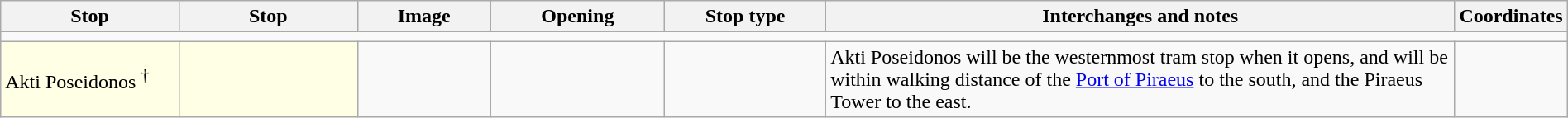<table class="wikitable sortable" style="width:100%">
<tr>
<th style="min-width:90px;width:12.5%">Stop<br></th>
<th style="min-width:90px;width:12.5%">Stop<br></th>
<th style="min-width:100px;width:100px" class="unsortable">Image</th>
<th style="min-width:75px;width:12.5%">Opening</th>
<th style="width:12.5%" class="unsortable">Stop type</th>
<th style="width:50%" class="unsortable">Interchanges and notes</th>
<th class="unsortable" style="width:105px">Coordinates</th>
</tr>
<tr class="sorttop">
<td colspan="7"><em></em></td>
</tr>
<tr id="P17">
<td style="background-color:#FFFFE6">Akti Poseidonos <sup>†</sup></td>
<td style="background-color:#FFFFE6"></td>
<td></td>
<td></td>
<td></td>
<td>Akti Poseidonos will be the westernmost tram stop when it opens, and will be within walking distance of the <a href='#'>Port of Piraeus</a> to the south, and the Piraeus Tower to the east.</td>
<td></td>
</tr>
</table>
